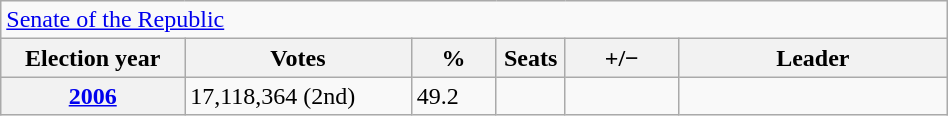<table class=wikitable style="width:50%; border:1px #AAAAFF solid">
<tr>
<td colspan=6><a href='#'>Senate of the Republic</a></td>
</tr>
<tr>
<th width=13%>Election year</th>
<th width=16%>Votes</th>
<th width=6%>%</th>
<th width=1%>Seats</th>
<th width=8%>+/−</th>
<th width=19%>Leader</th>
</tr>
<tr>
<th><a href='#'>2006</a></th>
<td>17,118,364 (2nd)</td>
<td>49.2</td>
<td></td>
<td></td>
<td></td>
</tr>
</table>
